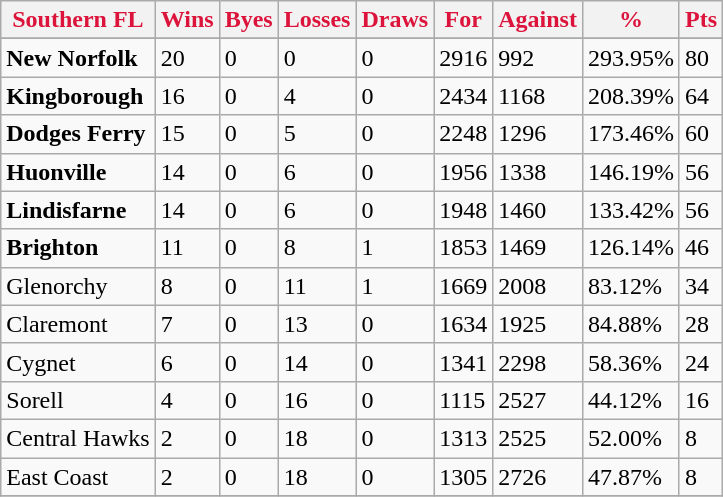<table class="wikitable">
<tr>
<th style="color:crimson">Southern  FL</th>
<th style="color:crimson">Wins</th>
<th style="color:crimson">Byes</th>
<th style="color:crimson">Losses</th>
<th style="color:crimson">Draws</th>
<th style="color:crimson">For</th>
<th style="color:crimson">Against</th>
<th style="color:crimson">%</th>
<th style="color:crimson">Pts</th>
</tr>
<tr>
</tr>
<tr>
</tr>
<tr>
<td><strong>	New Norfolk	</strong></td>
<td>20</td>
<td>0</td>
<td>0</td>
<td>0</td>
<td>2916</td>
<td>992</td>
<td>293.95%</td>
<td>80</td>
</tr>
<tr>
<td><strong>	Kingborough	</strong></td>
<td>16</td>
<td>0</td>
<td>4</td>
<td>0</td>
<td>2434</td>
<td>1168</td>
<td>208.39%</td>
<td>64</td>
</tr>
<tr>
<td><strong>	Dodges Ferry	</strong></td>
<td>15</td>
<td>0</td>
<td>5</td>
<td>0</td>
<td>2248</td>
<td>1296</td>
<td>173.46%</td>
<td>60</td>
</tr>
<tr>
<td><strong>	Huonville	</strong></td>
<td>14</td>
<td>0</td>
<td>6</td>
<td>0</td>
<td>1956</td>
<td>1338</td>
<td>146.19%</td>
<td>56</td>
</tr>
<tr>
<td><strong>	Lindisfarne	</strong></td>
<td>14</td>
<td>0</td>
<td>6</td>
<td>0</td>
<td>1948</td>
<td>1460</td>
<td>133.42%</td>
<td>56</td>
</tr>
<tr>
<td><strong>	Brighton	</strong></td>
<td>11</td>
<td>0</td>
<td>8</td>
<td>1</td>
<td>1853</td>
<td>1469</td>
<td>126.14%</td>
<td>46</td>
</tr>
<tr>
<td>Glenorchy</td>
<td>8</td>
<td>0</td>
<td>11</td>
<td>1</td>
<td>1669</td>
<td>2008</td>
<td>83.12%</td>
<td>34</td>
</tr>
<tr>
<td>Claremont</td>
<td>7</td>
<td>0</td>
<td>13</td>
<td>0</td>
<td>1634</td>
<td>1925</td>
<td>84.88%</td>
<td>28</td>
</tr>
<tr>
<td>Cygnet</td>
<td>6</td>
<td>0</td>
<td>14</td>
<td>0</td>
<td>1341</td>
<td>2298</td>
<td>58.36%</td>
<td>24</td>
</tr>
<tr>
<td>Sorell</td>
<td>4</td>
<td>0</td>
<td>16</td>
<td>0</td>
<td>1115</td>
<td>2527</td>
<td>44.12%</td>
<td>16</td>
</tr>
<tr>
<td>Central Hawks</td>
<td>2</td>
<td>0</td>
<td>18</td>
<td>0</td>
<td>1313</td>
<td>2525</td>
<td>52.00%</td>
<td>8</td>
</tr>
<tr>
<td>East Coast</td>
<td>2</td>
<td>0</td>
<td>18</td>
<td>0</td>
<td>1305</td>
<td>2726</td>
<td>47.87%</td>
<td>8</td>
</tr>
<tr>
</tr>
</table>
